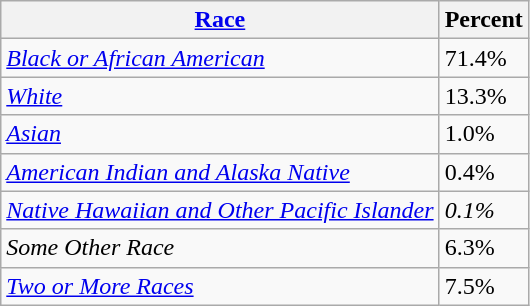<table class="wikitable">
<tr>
<th><a href='#'>Race</a></th>
<th>Percent</th>
</tr>
<tr>
<td><em><a href='#'>Black or African American</a></em></td>
<td>71.4%</td>
</tr>
<tr>
<td><em><a href='#'>White</a></em></td>
<td>13.3%</td>
</tr>
<tr>
<td><em><a href='#'>Asian</a></em></td>
<td>1.0%</td>
</tr>
<tr>
<td><em><a href='#'>American Indian and Alaska Native</a></em></td>
<td>0.4%</td>
</tr>
<tr>
<td><em><a href='#'>Native Hawaiian and Other Pacific Islander</a></em></td>
<td><em>0.1%</em></td>
</tr>
<tr>
<td><em>Some Other Race</em></td>
<td>6.3%</td>
</tr>
<tr>
<td><em><a href='#'>Two or More Races</a></em></td>
<td>7.5%</td>
</tr>
</table>
